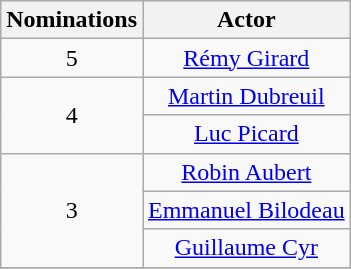<table class="wikitable" style="text-align:center;">
<tr>
<th scope="col" width="6">Nominations</th>
<th scope="col" align="center">Actor</th>
</tr>
<tr>
<td rowspan="1" style="text-align:center;">5</td>
<td><a href='#'>Rémy Girard</a></td>
</tr>
<tr>
<td rowspan="2" style="text-align:center;">4</td>
<td><a href='#'>Martin Dubreuil</a></td>
</tr>
<tr>
<td><a href='#'>Luc Picard</a></td>
</tr>
<tr>
<td rowspan="3" style="text-align:center;">3</td>
<td><a href='#'>Robin Aubert</a></td>
</tr>
<tr>
<td><a href='#'>Emmanuel Bilodeau</a></td>
</tr>
<tr>
<td><a href='#'>Guillaume Cyr</a></td>
</tr>
<tr>
</tr>
</table>
